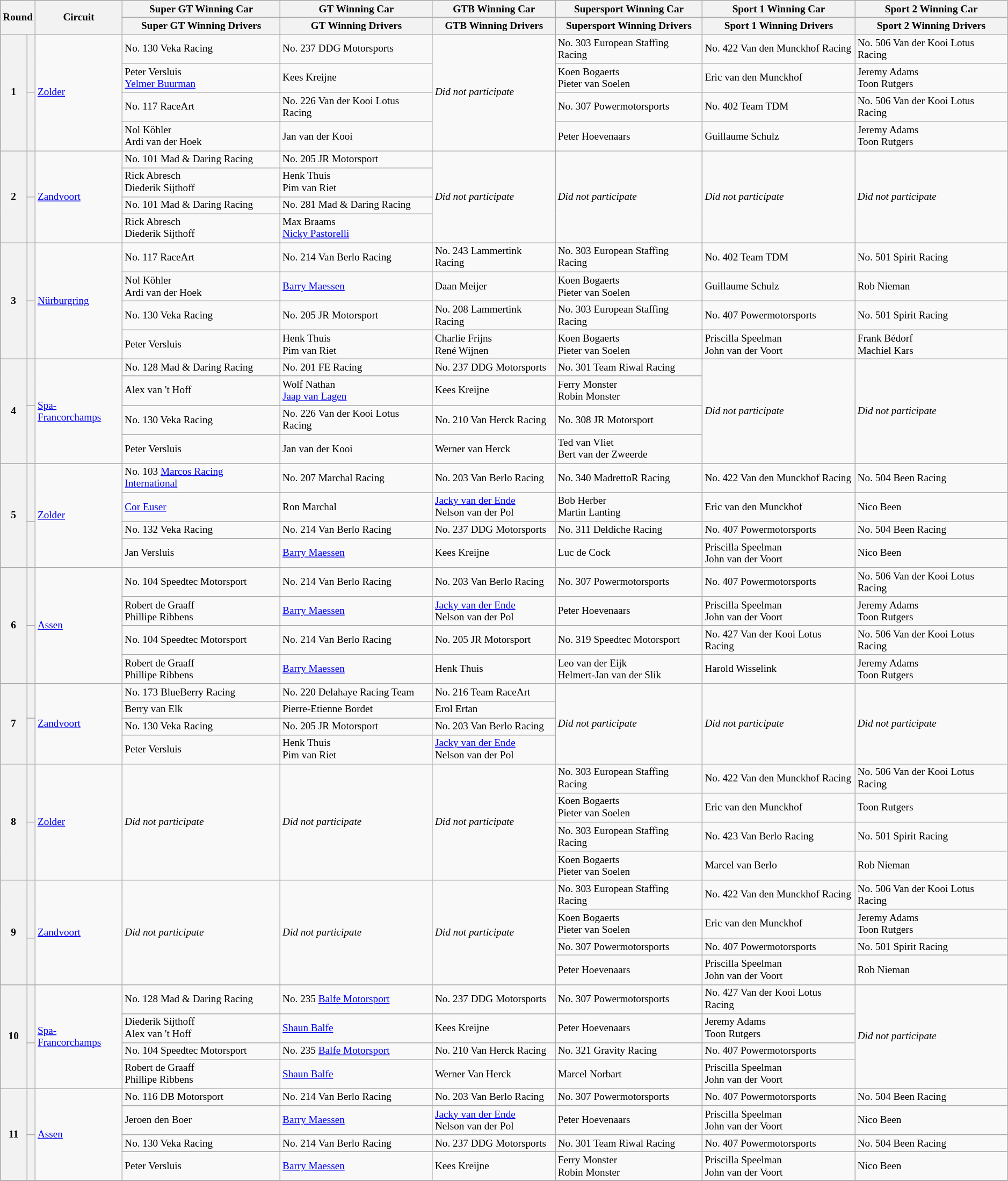<table class="wikitable" style="font-size: 80%;">
<tr>
<th rowspan=2 colspan=2>Round</th>
<th rowspan=2>Circuit</th>
<th>Super GT Winning Car</th>
<th>GT Winning Car</th>
<th>GTB Winning Car</th>
<th>Supersport Winning Car</th>
<th>Sport 1 Winning Car</th>
<th>Sport 2 Winning Car</th>
</tr>
<tr>
<th>Super GT Winning Drivers</th>
<th>GT Winning Drivers</th>
<th>GTB Winning Drivers</th>
<th>Supersport Winning Drivers</th>
<th>Sport 1 Winning Drivers</th>
<th>Sport 2 Winning Drivers</th>
</tr>
<tr>
<th rowspan=4>1</th>
<th rowspan=2></th>
<td rowspan=4> <a href='#'>Zolder</a></td>
<td> No. 130 Veka Racing</td>
<td> No. 237 DDG Motorsports</td>
<td rowspan=4><em>Did not participate</em></td>
<td> No. 303 European Staffing Racing</td>
<td> No. 422 Van den Munckhof Racing</td>
<td> No. 506 Van der Kooi Lotus Racing</td>
</tr>
<tr>
<td> Peter Versluis<br> <a href='#'>Yelmer Buurman</a></td>
<td> Kees Kreijne</td>
<td> Koen Bogaerts<br> Pieter van Soelen</td>
<td> Eric van den Munckhof</td>
<td> Jeremy Adams<br> Toon Rutgers</td>
</tr>
<tr>
<th rowspan=2></th>
<td> No. 117 RaceArt</td>
<td> No. 226 Van der Kooi Lotus Racing</td>
<td> No. 307 Powermotorsports</td>
<td> No. 402 Team TDM</td>
<td> No. 506 Van der Kooi Lotus Racing</td>
</tr>
<tr>
<td> Nol Köhler<br> Ardi van der Hoek</td>
<td> Jan van der Kooi</td>
<td> Peter Hoevenaars</td>
<td> Guillaume Schulz</td>
<td> Jeremy Adams<br> Toon Rutgers</td>
</tr>
<tr>
<th rowspan=4>2</th>
<th rowspan=2></th>
<td rowspan=4> <a href='#'>Zandvoort</a></td>
<td> No. 101 Mad & Daring Racing</td>
<td> No. 205 JR Motorsport</td>
<td rowspan=4><em>Did not participate</em></td>
<td rowspan=4><em>Did not participate</em></td>
<td rowspan=4><em>Did not participate</em></td>
<td rowspan=4><em>Did not participate</em></td>
</tr>
<tr>
<td> Rick Abresch<br> Diederik Sijthoff</td>
<td> Henk Thuis<br> Pim van Riet</td>
</tr>
<tr>
<th rowspan=2></th>
<td> No. 101 Mad & Daring Racing</td>
<td> No. 281 Mad & Daring Racing</td>
</tr>
<tr>
<td> Rick Abresch<br> Diederik Sijthoff</td>
<td> Max Braams<br> <a href='#'>Nicky Pastorelli</a></td>
</tr>
<tr>
<th rowspan=4>3</th>
<th rowspan=2></th>
<td rowspan=4> <a href='#'>Nürburgring</a></td>
<td> No. 117 RaceArt</td>
<td> No. 214 Van Berlo Racing</td>
<td> No. 243 Lammertink Racing</td>
<td> No. 303 European Staffing Racing</td>
<td> No. 402 Team TDM</td>
<td> No. 501 Spirit Racing</td>
</tr>
<tr>
<td> Nol Köhler<br> Ardi van der Hoek</td>
<td> <a href='#'>Barry Maessen</a></td>
<td> Daan Meijer</td>
<td> Koen Bogaerts<br> Pieter van Soelen</td>
<td> Guillaume Schulz</td>
<td> Rob Nieman</td>
</tr>
<tr>
<th rowspan=2></th>
<td> No. 130 Veka Racing</td>
<td> No. 205 JR Motorsport</td>
<td> No. 208 Lammertink Racing</td>
<td> No. 303 European Staffing Racing</td>
<td> No. 407 Powermotorsports</td>
<td> No. 501 Spirit Racing</td>
</tr>
<tr>
<td> Peter Versluis</td>
<td> Henk Thuis<br> Pim van Riet</td>
<td> Charlie Frijns<br> René Wijnen</td>
<td> Koen Bogaerts<br> Pieter van Soelen</td>
<td> Priscilla Speelman<br> John van der Voort</td>
<td> Frank Bédorf<br> Machiel Kars</td>
</tr>
<tr>
<th rowspan=4>4</th>
<th rowspan=2></th>
<td rowspan=4> <a href='#'>Spa-Francorchamps</a></td>
<td> No. 128 Mad & Daring Racing</td>
<td> No. 201 FE Racing</td>
<td> No. 237 DDG Motorsports</td>
<td> No. 301 Team Riwal Racing</td>
<td rowspan=4><em>Did not participate</em></td>
<td rowspan=4><em>Did not participate</em></td>
</tr>
<tr>
<td> Alex van 't Hoff</td>
<td> Wolf Nathan<br> <a href='#'>Jaap van Lagen</a></td>
<td> Kees Kreijne</td>
<td> Ferry Monster<br> Robin Monster</td>
</tr>
<tr>
<th rowspan=2></th>
<td> No. 130 Veka Racing</td>
<td> No. 226 Van der Kooi Lotus Racing</td>
<td> No. 210 Van Herck Racing</td>
<td> No. 308 JR Motorsport</td>
</tr>
<tr>
<td> Peter Versluis</td>
<td> Jan van der Kooi</td>
<td> Werner van Herck</td>
<td> Ted van Vliet<br> Bert van der Zweerde</td>
</tr>
<tr>
<th rowspan=4>5</th>
<th rowspan=2></th>
<td rowspan=4> <a href='#'>Zolder</a></td>
<td> No. 103 <a href='#'>Marcos Racing International</a></td>
<td> No. 207 Marchal Racing</td>
<td> No. 203 Van Berlo Racing</td>
<td> No. 340 MadrettoR Racing</td>
<td> No. 422 Van den Munckhof Racing</td>
<td> No. 504 Been Racing</td>
</tr>
<tr>
<td> <a href='#'>Cor Euser</a></td>
<td> Ron Marchal</td>
<td> <a href='#'>Jacky van der Ende</a><br> Nelson van der Pol</td>
<td> Bob Herber<br> Martin Lanting</td>
<td> Eric van den Munckhof</td>
<td> Nico Been</td>
</tr>
<tr>
<th rowspan=2></th>
<td> No. 132 Veka Racing</td>
<td> No. 214 Van Berlo Racing</td>
<td> No. 237 DDG Motorsports</td>
<td> No. 311 Deldiche Racing</td>
<td> No. 407 Powermotorsports</td>
<td> No. 504 Been Racing</td>
</tr>
<tr>
<td> Jan Versluis</td>
<td> <a href='#'>Barry Maessen</a></td>
<td> Kees Kreijne</td>
<td> Luc de Cock</td>
<td> Priscilla Speelman<br> John van der Voort</td>
<td> Nico Been</td>
</tr>
<tr>
<th rowspan=4>6</th>
<th rowspan=2></th>
<td rowspan=4> <a href='#'>Assen</a></td>
<td> No. 104 Speedtec Motorsport</td>
<td> No. 214 Van Berlo Racing</td>
<td> No. 203 Van Berlo Racing</td>
<td> No. 307 Powermotorsports</td>
<td> No. 407 Powermotorsports</td>
<td> No. 506 Van der Kooi Lotus Racing</td>
</tr>
<tr>
<td> Robert de Graaff<br> Phillipe Ribbens</td>
<td> <a href='#'>Barry Maessen</a></td>
<td> <a href='#'>Jacky van der Ende</a><br> Nelson van der Pol</td>
<td> Peter Hoevenaars</td>
<td> Priscilla Speelman<br> John van der Voort</td>
<td> Jeremy Adams<br> Toon Rutgers</td>
</tr>
<tr>
<th rowspan=2></th>
<td> No. 104 Speedtec Motorsport</td>
<td> No. 214 Van Berlo Racing</td>
<td> No. 205 JR Motorsport</td>
<td> No. 319 Speedtec Motorsport</td>
<td> No. 427 Van der Kooi Lotus Racing</td>
<td> No. 506 Van der Kooi Lotus Racing</td>
</tr>
<tr>
<td> Robert de Graaff<br> Phillipe Ribbens</td>
<td> <a href='#'>Barry Maessen</a></td>
<td> Henk Thuis</td>
<td> Leo van der Eijk<br> Helmert-Jan van der Slik</td>
<td> Harold Wisselink</td>
<td> Jeremy Adams<br> Toon Rutgers</td>
</tr>
<tr>
<th rowspan=4>7</th>
<th rowspan=2></th>
<td rowspan=4> <a href='#'>Zandvoort</a></td>
<td> No. 173 BlueBerry Racing</td>
<td> No. 220 Delahaye Racing Team</td>
<td> No. 216 Team RaceArt</td>
<td rowspan=4><em>Did not participate</em></td>
<td rowspan=4><em>Did not participate</em></td>
<td rowspan=4><em>Did not participate</em></td>
</tr>
<tr>
<td> Berry van Elk</td>
<td> Pierre-Etienne Bordet</td>
<td> Erol Ertan</td>
</tr>
<tr>
<th rowspan=2></th>
<td> No. 130 Veka Racing</td>
<td> No. 205 JR Motorsport</td>
<td> No. 203 Van Berlo Racing</td>
</tr>
<tr>
<td> Peter Versluis</td>
<td> Henk Thuis<br> Pim van Riet</td>
<td> <a href='#'>Jacky van der Ende</a><br> Nelson van der Pol</td>
</tr>
<tr>
<th rowspan=4>8</th>
<th rowspan=2></th>
<td rowspan=4> <a href='#'>Zolder</a></td>
<td rowspan=4><em>Did not participate</em></td>
<td rowspan=4><em>Did not participate</em></td>
<td rowspan=4><em>Did not participate</em></td>
<td> No. 303 European Staffing Racing</td>
<td> No. 422 Van den Munckhof Racing</td>
<td> No. 506 Van der Kooi Lotus Racing</td>
</tr>
<tr>
<td> Koen Bogaerts<br> Pieter van Soelen</td>
<td> Eric van den Munckhof</td>
<td> Toon Rutgers</td>
</tr>
<tr>
<th rowspan=2></th>
<td> No. 303 European Staffing Racing</td>
<td> No. 423 Van Berlo Racing</td>
<td> No. 501 Spirit Racing</td>
</tr>
<tr>
<td> Koen Bogaerts<br> Pieter van Soelen</td>
<td> Marcel van Berlo</td>
<td> Rob Nieman</td>
</tr>
<tr>
<th rowspan=4>9</th>
<th rowspan=2></th>
<td rowspan=4> <a href='#'>Zandvoort</a></td>
<td rowspan=4><em>Did not participate</em></td>
<td rowspan=4><em>Did not participate</em></td>
<td rowspan=4><em>Did not participate</em></td>
<td> No. 303 European Staffing Racing</td>
<td> No. 422 Van den Munckhof Racing</td>
<td> No. 506 Van der Kooi Lotus Racing</td>
</tr>
<tr>
<td> Koen Bogaerts<br> Pieter van Soelen</td>
<td> Eric van den Munckhof</td>
<td> Jeremy Adams<br> Toon Rutgers</td>
</tr>
<tr>
<th rowspan=2></th>
<td> No. 307 Powermotorsports</td>
<td> No. 407 Powermotorsports</td>
<td> No. 501 Spirit Racing</td>
</tr>
<tr>
<td> Peter Hoevenaars</td>
<td> Priscilla Speelman<br> John van der Voort</td>
<td> Rob Nieman</td>
</tr>
<tr>
<th rowspan=4>10</th>
<th rowspan=2></th>
<td rowspan=4> <a href='#'>Spa-Francorchamps</a></td>
<td> No. 128 Mad & Daring Racing</td>
<td> No. 235 <a href='#'>Balfe Motorsport</a></td>
<td> No. 237 DDG Motorsports</td>
<td> No. 307 Powermotorsports</td>
<td> No. 427 Van der Kooi Lotus Racing</td>
<td rowspan=4><em>Did not participate</em></td>
</tr>
<tr>
<td> Diederik Sijthoff<br> Alex van 't Hoff</td>
<td> <a href='#'>Shaun Balfe</a></td>
<td> Kees Kreijne</td>
<td> Peter Hoevenaars</td>
<td> Jeremy Adams<br> Toon Rutgers</td>
</tr>
<tr>
<th rowspan=2></th>
<td> No. 104 Speedtec Motorsport</td>
<td> No. 235 <a href='#'>Balfe Motorsport</a></td>
<td> No. 210 Van Herck Racing</td>
<td> No. 321 Gravity Racing</td>
<td> No. 407 Powermotorsports</td>
</tr>
<tr>
<td> Robert de Graaff<br> Phillipe Ribbens</td>
<td> <a href='#'>Shaun Balfe</a></td>
<td> Werner Van Herck</td>
<td> Marcel Norbart</td>
<td> Priscilla Speelman<br> John van der Voort</td>
</tr>
<tr>
<th rowspan=4>11</th>
<th rowspan=2></th>
<td rowspan=4> <a href='#'>Assen</a></td>
<td> No. 116 DB Motorsport</td>
<td> No. 214 Van Berlo Racing</td>
<td> No. 203 Van Berlo Racing</td>
<td> No. 307 Powermotorsports</td>
<td> No. 407 Powermotorsports</td>
<td> No. 504 Been Racing</td>
</tr>
<tr>
<td> Jeroen den Boer</td>
<td> <a href='#'>Barry Maessen</a></td>
<td> <a href='#'>Jacky van der Ende</a><br> Nelson van der Pol</td>
<td> Peter Hoevenaars</td>
<td> Priscilla Speelman<br> John van der Voort</td>
<td> Nico Been</td>
</tr>
<tr>
<th rowspan=2></th>
<td> No. 130 Veka Racing</td>
<td> No. 214 Van Berlo Racing</td>
<td> No. 237 DDG Motorsports</td>
<td> No. 301 Team Riwal Racing</td>
<td> No. 407 Powermotorsports</td>
<td> No. 504 Been Racing</td>
</tr>
<tr>
<td> Peter Versluis</td>
<td> <a href='#'>Barry Maessen</a></td>
<td> Kees Kreijne</td>
<td> Ferry Monster<br> Robin Monster</td>
<td> Priscilla Speelman<br> John van der Voort</td>
<td> Nico Been</td>
</tr>
<tr>
</tr>
</table>
